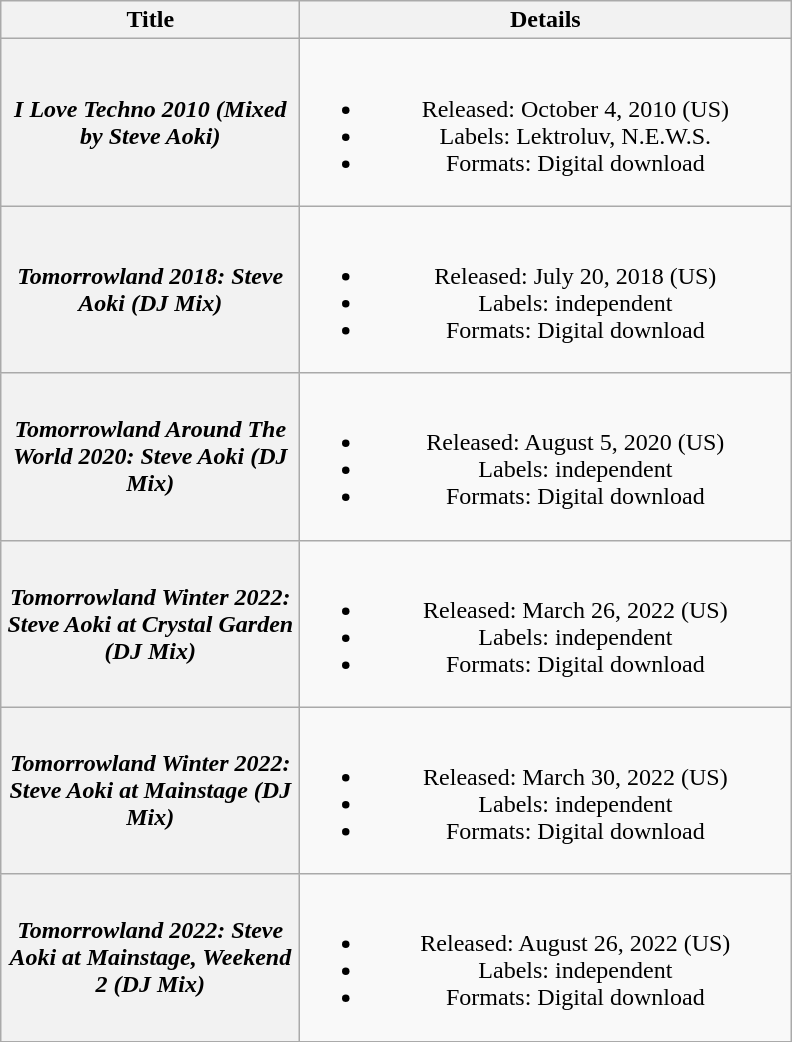<table class="wikitable plainrowheaders" style="text-align:center;" border="1">
<tr>
<th scope="col" style="width:12em;">Title</th>
<th scope="col" style="width:20em;">Details</th>
</tr>
<tr>
<th scope="row"><em>I Love Techno 2010 (Mixed by Steve Aoki)</em></th>
<td><br><ul><li>Released: October 4, 2010 <span>(US)</span></li><li>Labels: Lektroluv, N.E.W.S.</li><li>Formats: Digital download</li></ul></td>
</tr>
<tr>
<th scope="row"><em>Tomorrowland 2018: Steve Aoki (DJ Mix)</em></th>
<td><br><ul><li>Released: July 20, 2018 <span>(US)</span></li><li>Labels: independent</li><li>Formats: Digital download</li></ul></td>
</tr>
<tr>
<th scope="row"><em>Tomorrowland Around The World 2020: Steve Aoki (DJ Mix)</em></th>
<td><br><ul><li>Released: August 5, 2020 <span>(US)</span></li><li>Labels: independent</li><li>Formats: Digital download</li></ul></td>
</tr>
<tr>
<th scope="row"><em>Tomorrowland Winter 2022: Steve Aoki at Crystal Garden (DJ Mix)</em></th>
<td><br><ul><li>Released: March 26, 2022 <span>(US)</span></li><li>Labels: independent</li><li>Formats: Digital download</li></ul></td>
</tr>
<tr>
<th scope="row"><em>Tomorrowland Winter 2022: Steve Aoki at Mainstage (DJ Mix)</em></th>
<td><br><ul><li>Released: March 30, 2022 <span>(US)</span></li><li>Labels: independent</li><li>Formats: Digital download</li></ul></td>
</tr>
<tr>
<th scope="row"><em>Tomorrowland 2022: Steve Aoki at Mainstage, Weekend 2 (DJ Mix)</em></th>
<td><br><ul><li>Released: August 26, 2022 <span>(US)</span></li><li>Labels: independent</li><li>Formats: Digital download</li></ul></td>
</tr>
</table>
